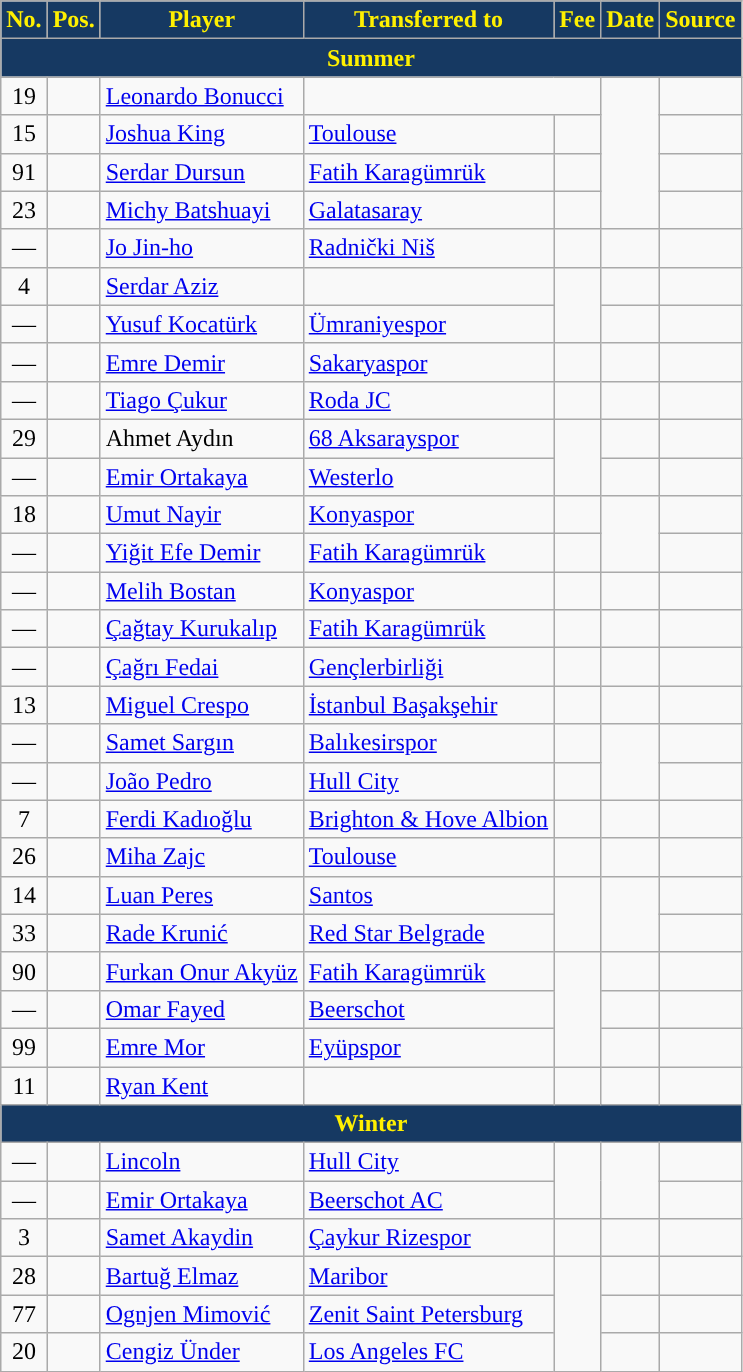<table class="wikitable plainrowheaders sortable">
<tr>
<th style="background:#163962; color:#FFF000; ">No.</th>
<th style="background:#163962; color:#FFF000; ">Pos.</th>
<th style="background:#163962; color:#FFF000; ">Player</th>
<th style="background:#163962; color:#FFF000; ">Transferred to</th>
<th style="background:#163962; color:#FFF000; ">Fee</th>
<th style="background:#163962; color:#FFF000; ">Date</th>
<th style="background:#163962; color:#FFF000; ">Source</th>
</tr>
<tr>
<th colspan=7 style="background:#163962;color:#FFF000;">Summer</th>
</tr>
<tr>
<td align=center>19</td>
<td align=center></td>
<td> <a href='#'>Leonardo Bonucci</a></td>
<td colspan=2 align=center></td>
<td rowspan=4></td>
<td align=center></td>
</tr>
<tr>
<td align=center>15</td>
<td align=center></td>
<td> <a href='#'>Joshua King</a></td>
<td> <a href='#'>Toulouse</a></td>
<td></td>
<td align=center></td>
</tr>
<tr>
<td align=center>91</td>
<td align=center></td>
<td> <a href='#'>Serdar Dursun</a></td>
<td> <a href='#'>Fatih Karagümrük</a></td>
<td></td>
<td align=center></td>
</tr>
<tr>
<td align=center>23</td>
<td align=center></td>
<td> <a href='#'>Michy Batshuayi</a></td>
<td> <a href='#'>Galatasaray</a></td>
<td></td>
<td align=center></td>
</tr>
<tr>
<td align=center>—</td>
<td align=center></td>
<td> <a href='#'>Jo Jin-ho</a></td>
<td> <a href='#'>Radnički Niš</a></td>
<td></td>
<td></td>
<td align=center></td>
</tr>
<tr>
<td align=center>4</td>
<td align=center></td>
<td> <a href='#'>Serdar Aziz</a></td>
<td></td>
<td rowspan=2></td>
<td></td>
<td align=center></td>
</tr>
<tr>
<td align=center>—</td>
<td align=center></td>
<td> <a href='#'>Yusuf Kocatürk</a></td>
<td> <a href='#'>Ümraniyespor</a></td>
<td></td>
<td align=center></td>
</tr>
<tr>
<td align=center>—</td>
<td align=center></td>
<td> <a href='#'>Emre Demir</a></td>
<td> <a href='#'>Sakaryaspor</a></td>
<td></td>
<td></td>
<td align=center></td>
</tr>
<tr>
<td align=center>—</td>
<td align=center></td>
<td> <a href='#'>Tiago Çukur</a></td>
<td> <a href='#'>Roda JC</a></td>
<td></td>
<td></td>
<td align=center></td>
</tr>
<tr>
<td align=center>29</td>
<td align=center></td>
<td> Ahmet Aydın</td>
<td> <a href='#'>68 Aksarayspor</a></td>
<td rowspan=2></td>
<td></td>
<td align=center></td>
</tr>
<tr>
<td align=center>—</td>
<td align=center></td>
<td> <a href='#'>Emir Ortakaya</a></td>
<td> <a href='#'>Westerlo</a></td>
<td></td>
<td align=center></td>
</tr>
<tr>
<td align=center>18</td>
<td align=center></td>
<td> <a href='#'>Umut Nayir</a></td>
<td> <a href='#'>Konyaspor</a></td>
<td></td>
<td rowspan=2></td>
<td align=center></td>
</tr>
<tr>
<td align=center>—</td>
<td align=center></td>
<td> <a href='#'>Yiğit Efe Demir</a></td>
<td> <a href='#'>Fatih Karagümrük</a></td>
<td></td>
<td align=center></td>
</tr>
<tr>
<td align=center>—</td>
<td align=center></td>
<td> <a href='#'>Melih Bostan</a></td>
<td> <a href='#'>Konyaspor</a></td>
<td></td>
<td></td>
<td align=center></td>
</tr>
<tr>
<td align=center>—</td>
<td align=center></td>
<td> <a href='#'>Çağtay Kurukalıp</a></td>
<td> <a href='#'>Fatih Karagümrük</a></td>
<td></td>
<td></td>
<td align=center></td>
</tr>
<tr>
<td align=center>—</td>
<td align=center></td>
<td> <a href='#'>Çağrı Fedai</a></td>
<td> <a href='#'>Gençlerbirliği</a></td>
<td></td>
<td></td>
<td align=center></td>
</tr>
<tr>
<td align=center>13</td>
<td align=center></td>
<td> <a href='#'>Miguel Crespo</a></td>
<td> <a href='#'>İstanbul Başakşehir</a></td>
<td></td>
<td></td>
<td align=center></td>
</tr>
<tr>
<td align=center>—</td>
<td align=center></td>
<td> <a href='#'>Samet Sargın</a></td>
<td> <a href='#'>Balıkesirspor</a></td>
<td></td>
<td rowspan=2></td>
<td align=center></td>
</tr>
<tr>
<td align=center>—</td>
<td align=center></td>
<td> <a href='#'>João Pedro</a></td>
<td> <a href='#'>Hull City</a></td>
<td></td>
<td align=center></td>
</tr>
<tr>
<td align=center>7</td>
<td align=center></td>
<td> <a href='#'>Ferdi Kadıoğlu</a></td>
<td> <a href='#'>Brighton & Hove Albion</a></td>
<td></td>
<td></td>
<td align=center></td>
</tr>
<tr>
<td align=center>26</td>
<td align=center></td>
<td> <a href='#'>Miha Zajc</a></td>
<td> <a href='#'>Toulouse</a></td>
<td></td>
<td></td>
<td align=center></td>
</tr>
<tr>
<td align=center>14</td>
<td align=center></td>
<td> <a href='#'>Luan Peres</a></td>
<td> <a href='#'>Santos</a></td>
<td rowspan=2></td>
<td rowspan=2></td>
<td align=center></td>
</tr>
<tr>
<td align=center>33</td>
<td align=center></td>
<td> <a href='#'>Rade Krunić</a></td>
<td> <a href='#'>Red Star Belgrade</a></td>
<td align=center></td>
</tr>
<tr>
<td align=center>90</td>
<td align=center></td>
<td> <a href='#'>Furkan Onur Akyüz</a></td>
<td> <a href='#'>Fatih Karagümrük</a></td>
<td rowspan=3></td>
<td></td>
<td align=center></td>
</tr>
<tr>
<td align=center>—</td>
<td align=center></td>
<td> <a href='#'>Omar Fayed</a></td>
<td> <a href='#'>Beerschot</a></td>
<td></td>
<td align=center></td>
</tr>
<tr>
<td align=center>99</td>
<td align=center></td>
<td> <a href='#'>Emre Mor</a></td>
<td> <a href='#'>Eyüpspor</a></td>
<td></td>
<td align=center></td>
</tr>
<tr>
<td align=center>11</td>
<td align=center></td>
<td> <a href='#'>Ryan Kent</a></td>
<td></td>
<td></td>
<td></td>
<td align=center></td>
</tr>
<tr>
<th colspan=7 style="background:#163962;color:#FFF000;">Winter</th>
</tr>
<tr>
<td align=center>—</td>
<td align=center></td>
<td> <a href='#'>Lincoln</a></td>
<td> <a href='#'>Hull City</a></td>
<td rowspan=2></td>
<td rowspan=2></td>
<td align=center></td>
</tr>
<tr>
<td align=center>—</td>
<td align=center></td>
<td> <a href='#'>Emir Ortakaya</a></td>
<td> <a href='#'>Beerschot AC</a></td>
<td align=center></td>
</tr>
<tr>
<td align=center>3</td>
<td align=center></td>
<td> <a href='#'>Samet Akaydin</a></td>
<td> <a href='#'>Çaykur Rizespor</a></td>
<td></td>
<td></td>
<td align=center></td>
</tr>
<tr>
<td align=center>28</td>
<td align=center></td>
<td> <a href='#'>Bartuğ Elmaz</a></td>
<td> <a href='#'>Maribor</a></td>
<td rowspan=3></td>
<td></td>
<td align=center></td>
</tr>
<tr>
<td align=center>77</td>
<td align=center></td>
<td> <a href='#'>Ognjen Mimović</a></td>
<td> <a href='#'>Zenit Saint Petersburg</a></td>
<td></td>
<td align=center></td>
</tr>
<tr>
<td align=center>20</td>
<td align=center></td>
<td> <a href='#'>Cengiz Ünder</a></td>
<td> <a href='#'>Los Angeles FC</a></td>
<td></td>
<td align=center></td>
</tr>
</table>
